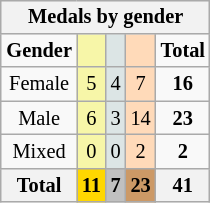<table class=wikitable style="font-size:85%; float:right;text-align:center">
<tr bgcolor=EFEFEF>
<th colspan=6><strong>Medals by gender</strong></th>
</tr>
<tr>
<td><strong>Gender</strong></td>
<td bgcolor=F7F6A8></td>
<td bgcolor=DCE5E5></td>
<td bgcolor=FFDAB9></td>
<td><strong>Total</strong></td>
</tr>
<tr>
<td>Female</td>
<td bgcolor=F7F6A8>5</td>
<td bgcolor=DCE5E5>4</td>
<td bgcolor=FFDAB9>7</td>
<td><strong>16</strong></td>
</tr>
<tr>
<td>Male</td>
<td bgcolor=F7F6A8>6</td>
<td bgcolor=DCE5E5>3</td>
<td bgcolor=FFDAB9>14</td>
<td><strong>23</strong></td>
</tr>
<tr>
<td>Mixed</td>
<td bgcolor=F7F6A8>0</td>
<td bgcolor=DCE5E5>0</td>
<td bgcolor=FFDAB9>2</td>
<td><strong>2</strong></td>
</tr>
<tr>
<th><strong>Total</strong></th>
<th style=background:gold><strong>11</strong></th>
<th style=background:silver><strong>7</strong></th>
<th style=background:#C96><strong>23</strong></th>
<th><strong>41</strong></th>
</tr>
</table>
